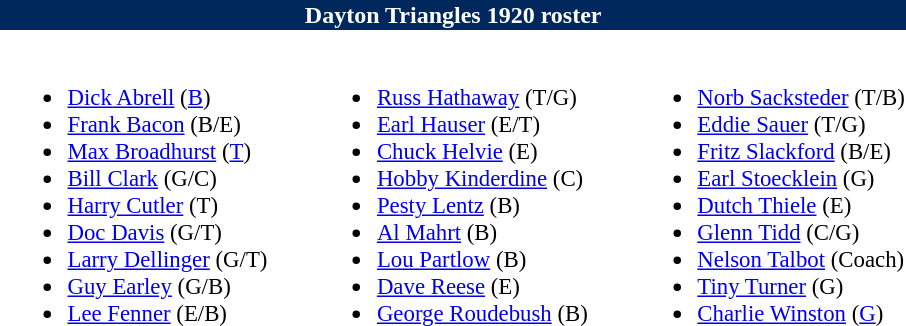<table class="toccolours" style="text-align: left;">
<tr>
<th colspan="9" style="background:#00285D; color:white; text-align:center;"><strong>Dayton Triangles 1920 roster</strong></th>
</tr>
<tr>
<td></td>
<td style="font-size:95%; vertical-align:top;"><br><ul><li><a href='#'>Dick Abrell</a> (<a href='#'>B</a>)</li><li><a href='#'>Frank Bacon</a> (B/E)</li><li><a href='#'>Max Broadhurst</a> (<a href='#'>T</a>)</li><li><a href='#'>Bill Clark</a> (G/C)</li><li><a href='#'>Harry Cutler</a> (T)</li><li><a href='#'>Doc Davis</a> (G/T)</li><li><a href='#'>Larry Dellinger</a> (G/T)</li><li><a href='#'>Guy Earley</a> (G/B)</li><li><a href='#'>Lee Fenner</a> (E/B)</li></ul></td>
<td style="width: 25px;"></td>
<td style="font-size:95%; vertical-align:top;"><br><ul><li><a href='#'>Russ Hathaway</a> (T/G)</li><li><a href='#'>Earl Hauser</a> (E/T)</li><li><a href='#'>Chuck Helvie</a> (E)</li><li><a href='#'>Hobby Kinderdine</a> (C)</li><li><a href='#'>Pesty Lentz</a> (B)</li><li><a href='#'>Al Mahrt</a> (B)</li><li><a href='#'>Lou Partlow</a> (B)</li><li><a href='#'>Dave Reese</a> (E)</li><li><a href='#'>George Roudebush</a> (B)</li></ul></td>
<td style="width: 25px;"></td>
<td style="font-size:95%; vertical-align:top;"><br><ul><li><a href='#'>Norb Sacksteder</a> (T/B)</li><li><a href='#'>Eddie Sauer</a> (T/G)</li><li><a href='#'>Fritz Slackford</a> (B/E)</li><li><a href='#'>Earl Stoecklein</a> (G)</li><li><a href='#'>Dutch Thiele</a> (E)</li><li><a href='#'>Glenn Tidd</a> (C/G)</li><li><a href='#'>Nelson Talbot</a> (Coach)</li><li><a href='#'>Tiny Turner</a> (G)</li><li><a href='#'>Charlie Winston</a> (<a href='#'>G</a>)</li></ul></td>
</tr>
</table>
